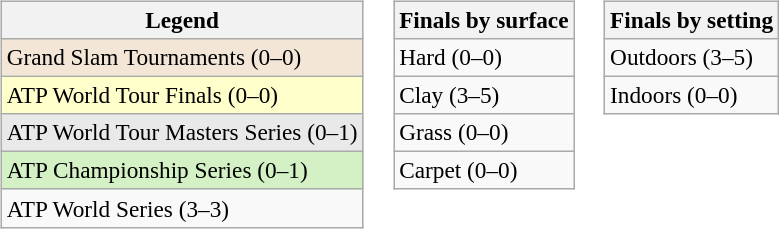<table>
<tr valign=top>
<td><br><table class=wikitable style=font-size:97%>
<tr>
<th>Legend</th>
</tr>
<tr style="background:#f3e6d7;">
<td>Grand Slam Tournaments (0–0)</td>
</tr>
<tr style="background:#ffc;">
<td>ATP World Tour Finals (0–0)</td>
</tr>
<tr style="background:#e9e9e9;">
<td>ATP World Tour Masters Series (0–1)</td>
</tr>
<tr style="background:#d4f1c5;">
<td>ATP Championship Series (0–1)</td>
</tr>
<tr>
<td>ATP World Series (3–3)</td>
</tr>
</table>
</td>
<td><br><table class=wikitable style=font-size:97%>
<tr>
<th>Finals by surface</th>
</tr>
<tr>
<td>Hard (0–0)</td>
</tr>
<tr>
<td>Clay (3–5)</td>
</tr>
<tr>
<td>Grass (0–0)</td>
</tr>
<tr>
<td>Carpet (0–0)</td>
</tr>
</table>
</td>
<td><br><table class=wikitable style=font-size:97%>
<tr>
<th>Finals by setting</th>
</tr>
<tr>
<td>Outdoors (3–5)</td>
</tr>
<tr>
<td>Indoors (0–0)</td>
</tr>
</table>
</td>
</tr>
</table>
